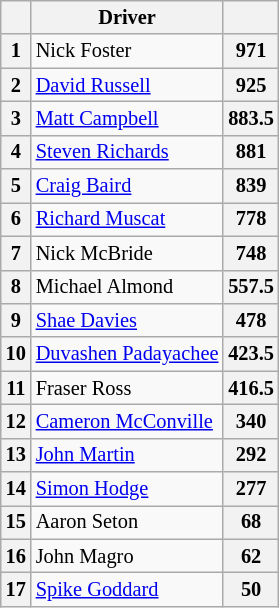<table class="wikitable" style="font-size:85%; text-align:center">
<tr style="background:#f9f9f9; vertical-align:top;">
<th valign="middle"></th>
<th valign="middle">Driver</th>
<th valign="middle"></th>
</tr>
<tr>
<th>1</th>
<td align="left"> Nick Foster</td>
<th>971</th>
</tr>
<tr>
<th>2</th>
<td align="left"> <a href='#'>David Russell</a></td>
<th>925</th>
</tr>
<tr>
<th>3</th>
<td align="left"> <a href='#'>Matt Campbell</a></td>
<th>883.5</th>
</tr>
<tr>
<th>4</th>
<td align="left"> <a href='#'>Steven Richards</a></td>
<th>881</th>
</tr>
<tr>
<th>5</th>
<td align="left"> <a href='#'>Craig Baird</a></td>
<th>839</th>
</tr>
<tr>
<th>6</th>
<td align="left"> <a href='#'>Richard Muscat</a></td>
<th>778</th>
</tr>
<tr>
<th>7</th>
<td align="left"> Nick McBride</td>
<th>748</th>
</tr>
<tr>
<th>8</th>
<td align="left"> Michael Almond</td>
<th>557.5</th>
</tr>
<tr>
<th>9</th>
<td align="left"> <a href='#'>Shae Davies</a></td>
<th>478</th>
</tr>
<tr>
<th>10</th>
<td align="left"> <a href='#'>Duvashen Padayachee</a></td>
<th>423.5</th>
</tr>
<tr>
<th>11</th>
<td align="left"> Fraser Ross</td>
<th>416.5</th>
</tr>
<tr>
<th>12</th>
<td align="left"> <a href='#'>Cameron McConville</a></td>
<th>340</th>
</tr>
<tr>
<th>13</th>
<td align="left"> <a href='#'>John Martin</a></td>
<th>292</th>
</tr>
<tr>
<th>14</th>
<td align="left"> <a href='#'>Simon Hodge</a></td>
<th>277</th>
</tr>
<tr>
<th>15</th>
<td align="left"> Aaron Seton</td>
<th>68</th>
</tr>
<tr>
<th>16</th>
<td align="left"> John Magro</td>
<th>62</th>
</tr>
<tr>
<th>17</th>
<td align="left"> <a href='#'>Spike Goddard</a></td>
<th>50</th>
</tr>
</table>
